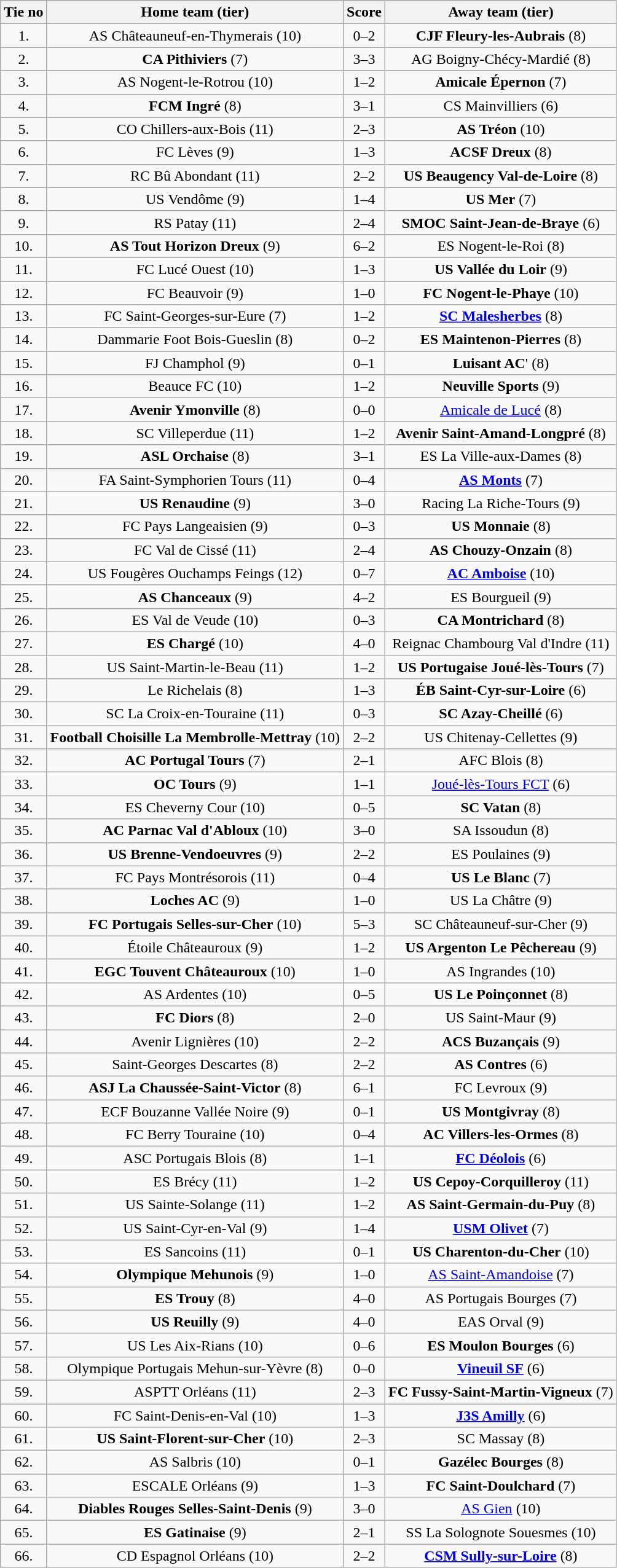<table class="wikitable" style="text-align: center">
<tr>
<th>Tie no</th>
<th>Home team (tier)</th>
<th>Score</th>
<th>Away team (tier)</th>
</tr>
<tr>
<td>1.</td>
<td>AS Châteauneuf-en-Thymerais (10)</td>
<td>0–2</td>
<td><strong>CJF Fleury-les-Aubrais</strong> (8)</td>
</tr>
<tr>
<td>2.</td>
<td><strong>CA Pithiviers</strong> (7)</td>
<td>3–3 </td>
<td>AG Boigny-Chécy-Mardié (8)</td>
</tr>
<tr>
<td>3.</td>
<td>AS Nogent-le-Rotrou (10)</td>
<td>1–2</td>
<td><strong>Amicale Épernon</strong> (7)</td>
</tr>
<tr>
<td>4.</td>
<td><strong>FCM Ingré</strong> (8)</td>
<td>3–1</td>
<td>CS Mainvilliers (6)</td>
</tr>
<tr>
<td>5.</td>
<td>CO Chillers-aux-Bois (11)</td>
<td>2–3</td>
<td><strong>AS Tréon</strong> (10)</td>
</tr>
<tr>
<td>6.</td>
<td>FC Lèves (9)</td>
<td>1–3</td>
<td><strong>ACSF Dreux</strong> (8)</td>
</tr>
<tr>
<td>7.</td>
<td>RC Bû Abondant (11)</td>
<td>2–2 </td>
<td><strong>US Beaugency Val-de-Loire</strong> (8)</td>
</tr>
<tr>
<td>8.</td>
<td>US Vendôme (9)</td>
<td>1–4</td>
<td><strong>US Mer</strong> (7)</td>
</tr>
<tr>
<td>9.</td>
<td>RS Patay (11)</td>
<td>2–4</td>
<td><strong>SMOC Saint-Jean-de-Braye</strong> (6)</td>
</tr>
<tr>
<td>10.</td>
<td><strong>AS Tout Horizon Dreux</strong> (9)</td>
<td>6–2</td>
<td>ES Nogent-le-Roi (8)</td>
</tr>
<tr>
<td>11.</td>
<td>FC Lucé Ouest (10)</td>
<td>1–3</td>
<td><strong>US Vallée du Loir</strong> (9)</td>
</tr>
<tr>
<td>12.</td>
<td>FC Beauvoir (9)</td>
<td>1–0</td>
<td><strong>FC Nogent-le-Phaye</strong> (10)</td>
</tr>
<tr>
<td>13.</td>
<td>FC Saint-Georges-sur-Eure (7)</td>
<td>1–2</td>
<td><strong><a href='#'>SC Malesherbes</a></strong> (8)</td>
</tr>
<tr>
<td>14.</td>
<td>Dammarie Foot Bois-Gueslin (8)</td>
<td>0–2</td>
<td><strong>ES Maintenon-Pierres</strong> (8)</td>
</tr>
<tr>
<td>15.</td>
<td>FJ Champhol (9)</td>
<td>0–1</td>
<td><strong>Luisant AC</strong>' (8)</td>
</tr>
<tr>
<td>16.</td>
<td>Beauce FC (10)</td>
<td>1–2</td>
<td><strong>Neuville Sports</strong> (9)</td>
</tr>
<tr>
<td>17.</td>
<td><strong>Avenir Ymonville</strong> (8)</td>
<td>0–0 </td>
<td><a href='#'>Amicale de Lucé</a> (8)</td>
</tr>
<tr>
<td>18.</td>
<td>SC Villeperdue (11)</td>
<td>1–2</td>
<td><strong>Avenir Saint-Amand-Longpré</strong> (8)</td>
</tr>
<tr>
<td>19.</td>
<td><strong>ASL Orchaise</strong> (8)</td>
<td>3–1</td>
<td>ES La Ville-aux-Dames (8)</td>
</tr>
<tr>
<td>20.</td>
<td>FA Saint-Symphorien Tours (11)</td>
<td>0–4</td>
<td><strong><a href='#'>AS Monts</a></strong> (7)</td>
</tr>
<tr>
<td>21.</td>
<td><strong>US Renaudine</strong> (9)</td>
<td>3–0</td>
<td>Racing La Riche-Tours (9)</td>
</tr>
<tr>
<td>22.</td>
<td>FC Pays Langeaisien (9)</td>
<td>0–3</td>
<td><strong>US Monnaie</strong> (8)</td>
</tr>
<tr>
<td>23.</td>
<td>FC Val de Cissé (11)</td>
<td>2–4</td>
<td><strong>AS Chouzy-Onzain</strong> (8)</td>
</tr>
<tr>
<td>24.</td>
<td>US Fougères Ouchamps Feings (12)</td>
<td>0–7</td>
<td><strong><a href='#'>AC Amboise</a></strong> (10)</td>
</tr>
<tr>
<td>25.</td>
<td><strong>AS Chanceaux</strong> (9)</td>
<td>4–2</td>
<td>ES Bourgueil (9)</td>
</tr>
<tr>
<td>26.</td>
<td>ES Val de Veude (10)</td>
<td>0–3</td>
<td><strong>CA Montrichard</strong> (8)</td>
</tr>
<tr>
<td>27.</td>
<td><strong>ES Chargé</strong> (10)</td>
<td>4–0</td>
<td>Reignac Chambourg Val d'Indre (11)</td>
</tr>
<tr>
<td>28.</td>
<td>US Saint-Martin-le-Beau (11)</td>
<td>1–2</td>
<td><strong>US Portugaise Joué-lès-Tours</strong> (7)</td>
</tr>
<tr>
<td>29.</td>
<td>Le Richelais (8)</td>
<td>1–3</td>
<td><strong>ÉB Saint-Cyr-sur-Loire</strong> (6)</td>
</tr>
<tr>
<td>30.</td>
<td>SC La Croix-en-Touraine (11)</td>
<td>0–3</td>
<td><strong>SC Azay-Cheillé</strong> (6)</td>
</tr>
<tr>
<td>31.</td>
<td><strong>Football Choisille La Membrolle-Mettray</strong> (10)</td>
<td>2–2 </td>
<td>US Chitenay-Cellettes (9)</td>
</tr>
<tr>
<td>32.</td>
<td><strong>AC Portugal Tours</strong> (7)</td>
<td>2–1</td>
<td>AFC Blois (8)</td>
</tr>
<tr>
<td>33.</td>
<td><strong>OC Tours</strong> (9)</td>
<td>1–1 </td>
<td><a href='#'>Joué-lès-Tours FCT</a> (6)</td>
</tr>
<tr>
<td>34.</td>
<td>ES Cheverny Cour (10)</td>
<td>0–5</td>
<td><strong>SC Vatan</strong> (8)</td>
</tr>
<tr>
<td>35.</td>
<td><strong>AC Parnac Val d'Abloux</strong> (10)</td>
<td>3–0</td>
<td>SA Issoudun (8)</td>
</tr>
<tr>
<td>36.</td>
<td><strong>US Brenne-Vendoeuvres</strong> (9)</td>
<td>2–2 </td>
<td>ES Poulaines (9)</td>
</tr>
<tr>
<td>37.</td>
<td>FC Pays Montrésorois (11)</td>
<td>0–4</td>
<td><strong>US Le Blanc</strong> (7)</td>
</tr>
<tr>
<td>38.</td>
<td><strong>Loches AC</strong> (9)</td>
<td>1–0</td>
<td>US La Châtre (9)</td>
</tr>
<tr>
<td>39.</td>
<td><strong>FC Portugais Selles-sur-Cher</strong> (10)</td>
<td>5–3</td>
<td>SC Châteauneuf-sur-Cher (9)</td>
</tr>
<tr>
<td>40.</td>
<td>Étoile Châteauroux (9)</td>
<td>1–2</td>
<td><strong>US Argenton Le Pêchereau</strong> (9)</td>
</tr>
<tr>
<td>41.</td>
<td><strong>EGC Touvent Châteauroux</strong> (10)</td>
<td>1–0</td>
<td>AS Ingrandes (10)</td>
</tr>
<tr>
<td>42.</td>
<td>AS Ardentes (10)</td>
<td>0–5</td>
<td><strong>US Le Poinçonnet</strong> (8)</td>
</tr>
<tr>
<td>43.</td>
<td><strong>FC Diors</strong> (8)</td>
<td>2–0</td>
<td>US Saint-Maur (9)</td>
</tr>
<tr>
<td>44.</td>
<td>Avenir Lignières (10)</td>
<td>2–2 </td>
<td><strong>ACS Buzançais</strong> (9)</td>
</tr>
<tr>
<td>45.</td>
<td>Saint-Georges Descartes (8)</td>
<td>2–2 </td>
<td><strong>AS Contres</strong> (6)</td>
</tr>
<tr>
<td>46.</td>
<td><strong>ASJ La Chaussée-Saint-Victor</strong> (8)</td>
<td>6–1</td>
<td>FC Levroux (9)</td>
</tr>
<tr>
<td>47.</td>
<td>ECF Bouzanne Vallée Noire (9)</td>
<td>0–1</td>
<td><strong>US Montgivray</strong> (8)</td>
</tr>
<tr>
<td>48.</td>
<td>FC Berry Touraine (10)</td>
<td>0–4</td>
<td><strong>AC Villers-les-Ormes</strong> (8)</td>
</tr>
<tr>
<td>49.</td>
<td>ASC Portugais Blois (8)</td>
<td>1–1 </td>
<td><strong><a href='#'>FC Déolois</a></strong> (6)</td>
</tr>
<tr>
<td>50.</td>
<td>ES Brécy (11)</td>
<td>1–2</td>
<td><strong>US Cepoy-Corquilleroy</strong> (11)</td>
</tr>
<tr>
<td>51.</td>
<td>US Sainte-Solange (11)</td>
<td>1–2</td>
<td><strong>AS Saint-Germain-du-Puy</strong> (8)</td>
</tr>
<tr>
<td>52.</td>
<td>US Saint-Cyr-en-Val (9)</td>
<td>1–4</td>
<td><strong><a href='#'>USM Olivet</a></strong> (7)</td>
</tr>
<tr>
<td>53.</td>
<td>ES Sancoins (11)</td>
<td>0–1</td>
<td><strong>US Charenton-du-Cher</strong> (10)</td>
</tr>
<tr>
<td>54.</td>
<td><strong>Olympique Mehunois</strong> (9)</td>
<td>1–0</td>
<td><a href='#'>AS Saint-Amandoise</a> (7)</td>
</tr>
<tr>
<td>55.</td>
<td><strong>ES Trouy</strong> (8)</td>
<td>4–0</td>
<td>AS Portugais Bourges (7)</td>
</tr>
<tr>
<td>56.</td>
<td><strong>US Reuilly</strong> (9)</td>
<td>4–0</td>
<td>EAS Orval (9)</td>
</tr>
<tr>
<td>57.</td>
<td>US Les Aix-Rians (10)</td>
<td>0–6</td>
<td><strong>ES Moulon Bourges</strong> (6)</td>
</tr>
<tr>
<td>58.</td>
<td>Olympique Portugais Mehun-sur-Yèvre (8)</td>
<td>0–0 </td>
<td><strong><a href='#'>Vineuil SF</a></strong> (6)</td>
</tr>
<tr>
<td>59.</td>
<td>ASPTT Orléans (11)</td>
<td>2–3</td>
<td><strong>FC Fussy-Saint-Martin-Vigneux</strong> (7)</td>
</tr>
<tr>
<td>60.</td>
<td>FC Saint-Denis-en-Val (10)</td>
<td>1–3</td>
<td><strong><a href='#'>J3S Amilly</a></strong> (6)</td>
</tr>
<tr>
<td>61.</td>
<td><strong>US Saint-Florent-sur-Cher</strong> (10)</td>
<td>2–3</td>
<td>SC Massay (8)</td>
</tr>
<tr>
<td>62.</td>
<td>AS Salbris (10)</td>
<td>0–1</td>
<td><strong>Gazélec Bourges</strong> (8)</td>
</tr>
<tr>
<td>63.</td>
<td>ESCALE Orléans (9)</td>
<td>1–3</td>
<td><strong>FC Saint-Doulchard</strong> (7)</td>
</tr>
<tr>
<td>64.</td>
<td><strong>Diables Rouges Selles-Saint-Denis</strong> (9)</td>
<td>3–0</td>
<td><a href='#'>AS Gien</a> (10)</td>
</tr>
<tr>
<td>65.</td>
<td><strong>ES Gatinaise</strong> (9)</td>
<td>2–1</td>
<td>SS La Solognote Souesmes (10)</td>
</tr>
<tr>
<td>66.</td>
<td>CD Espagnol Orléans (10)</td>
<td>2–2 </td>
<td><strong><a href='#'>CSM Sully-sur-Loire</a></strong> (8)</td>
</tr>
</table>
